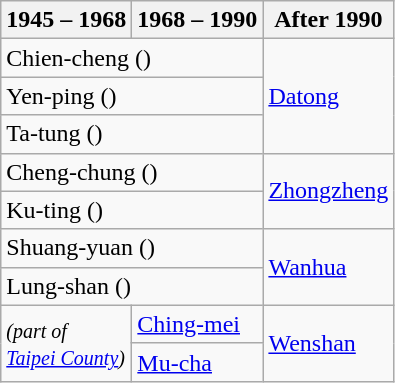<table class=wikitable>
<tr>
<th>1945 – 1968</th>
<th>1968 – 1990</th>
<th>After 1990</th>
</tr>
<tr>
<td colspan=2>Chien-cheng ()</td>
<td rowspan=3><a href='#'>Datong</a></td>
</tr>
<tr>
<td colspan=2>Yen-ping ()</td>
</tr>
<tr>
<td colspan=2>Ta-tung ()</td>
</tr>
<tr>
<td colspan=2>Cheng-chung ()</td>
<td rowspan=2><a href='#'>Zhongzheng</a></td>
</tr>
<tr>
<td colspan=2>Ku-ting ()</td>
</tr>
<tr>
<td colspan=2>Shuang-yuan ()</td>
<td rowspan=2><a href='#'>Wanhua</a></td>
</tr>
<tr>
<td colspan=2>Lung-shan ()</td>
</tr>
<tr>
<td rowspan=2><small><em>(part of<br><a href='#'>Taipei County</a>)</em></small></td>
<td><a href='#'>Ching-mei</a></td>
<td rowspan=2><a href='#'>Wenshan</a></td>
</tr>
<tr>
<td><a href='#'>Mu-cha</a></td>
</tr>
</table>
